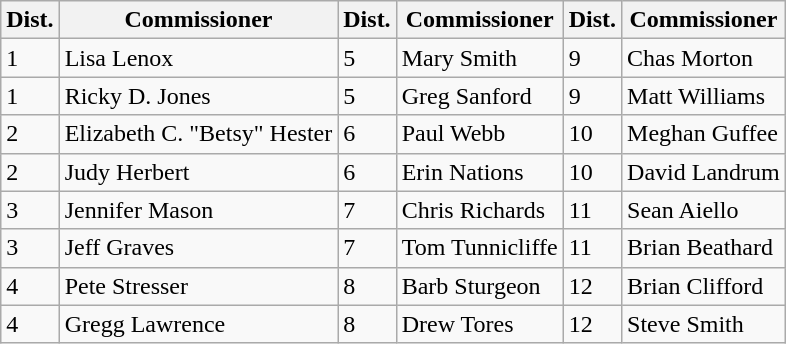<table class="wikitable">
<tr>
<th>Dist.</th>
<th>Commissioner</th>
<th>Dist.</th>
<th>Commissioner</th>
<th>Dist.</th>
<th>Commissioner</th>
</tr>
<tr>
<td>1</td>
<td>Lisa Lenox</td>
<td>5</td>
<td>Mary Smith</td>
<td>9</td>
<td>Chas Morton</td>
</tr>
<tr>
<td>1</td>
<td>Ricky D. Jones</td>
<td>5</td>
<td>Greg Sanford</td>
<td>9</td>
<td>Matt Williams</td>
</tr>
<tr>
<td>2</td>
<td>Elizabeth C. "Betsy"  Hester</td>
<td>6</td>
<td>Paul Webb</td>
<td>10</td>
<td>Meghan Guffee</td>
</tr>
<tr>
<td>2</td>
<td>Judy Herbert</td>
<td>6</td>
<td>Erin Nations</td>
<td>10</td>
<td>David Landrum</td>
</tr>
<tr>
<td>3</td>
<td>Jennifer Mason</td>
<td>7</td>
<td>Chris Richards</td>
<td>11</td>
<td>Sean Aiello</td>
</tr>
<tr>
<td>3</td>
<td>Jeff Graves</td>
<td>7</td>
<td>Tom Tunnicliffe</td>
<td>11</td>
<td>Brian Beathard</td>
</tr>
<tr>
<td>4</td>
<td>Pete Stresser</td>
<td>8</td>
<td>Barb Sturgeon</td>
<td>12</td>
<td>Brian Clifford</td>
</tr>
<tr>
<td>4</td>
<td>Gregg Lawrence</td>
<td>8</td>
<td>Drew Tores</td>
<td>12</td>
<td>Steve Smith</td>
</tr>
</table>
